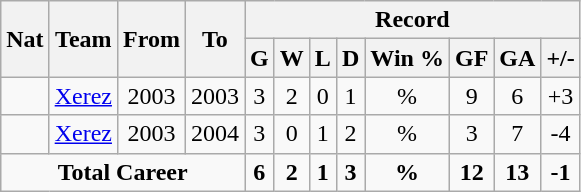<table class="wikitable" style="text-align: center">
<tr>
<th rowspan="2">Nat</th>
<th rowspan="2">Team</th>
<th rowspan="2">From</th>
<th rowspan="2">To</th>
<th colspan="8">Record</th>
</tr>
<tr>
<th>G</th>
<th>W</th>
<th>L</th>
<th>D</th>
<th>Win %</th>
<th>GF</th>
<th>GA</th>
<th>+/-</th>
</tr>
<tr>
<td></td>
<td><a href='#'>Xerez</a></td>
<td>2003</td>
<td>2003</td>
<td>3</td>
<td>2</td>
<td>0</td>
<td>1</td>
<td>%</td>
<td>9</td>
<td>6</td>
<td>+3</td>
</tr>
<tr>
<td></td>
<td><a href='#'>Xerez</a></td>
<td>2003</td>
<td>2004</td>
<td>3</td>
<td>0</td>
<td>1</td>
<td>2</td>
<td>%</td>
<td>3</td>
<td>7</td>
<td>-4</td>
</tr>
<tr>
<td colspan="4"><strong> Total Career</strong></td>
<td><strong>6</strong></td>
<td><strong>2</strong></td>
<td><strong>1</strong></td>
<td><strong>3</strong></td>
<td><strong>%</strong></td>
<td><strong>12</strong></td>
<td><strong>13</strong></td>
<td><strong>-1</strong></td>
</tr>
</table>
